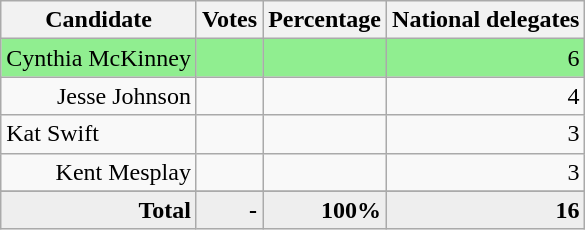<table class="wikitable" style=" text-align:right;">
<tr>
<th>Candidate</th>
<th>Votes</th>
<th>Percentage</th>
<th>National delegates</th>
</tr>
<tr style="background:lightgreen;">
<td>Cynthia McKinney</td>
<td></td>
<td></td>
<td>6</td>
</tr>
<tr>
<td>Jesse Johnson</td>
<td></td>
<td></td>
<td>4</td>
</tr>
<tr>
<td style="text-align:left;">Kat Swift</td>
<td></td>
<td></td>
<td>3</td>
</tr>
<tr>
<td>Kent Mesplay</td>
<td></td>
<td></td>
<td>3</td>
</tr>
<tr>
</tr>
<tr style="background:#eee;">
<td style="margin-right:0.50px"><strong>Total</strong></td>
<td style="margin-right:0.50px"><strong>-</strong></td>
<td style="margin-right:0.50px"><strong>100%</strong></td>
<td style="margin-right:0.50px"><strong>16</strong></td>
</tr>
</table>
